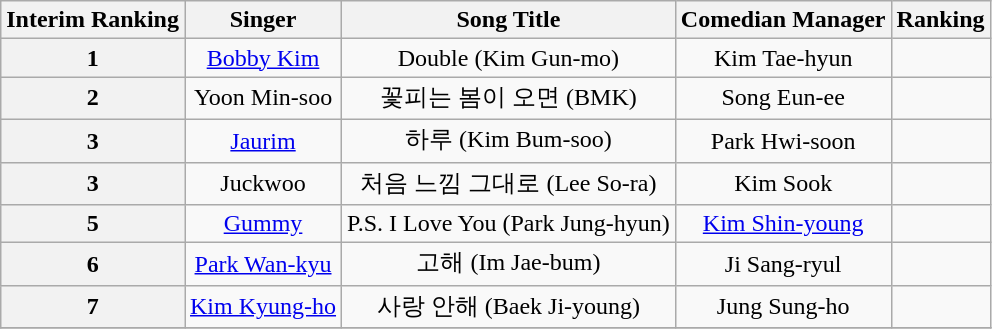<table class="wikitable">
<tr>
<th>Interim Ranking</th>
<th>Singer</th>
<th>Song Title</th>
<th>Comedian Manager</th>
<th>Ranking</th>
</tr>
<tr align="center">
<th>1</th>
<td><a href='#'>Bobby Kim</a></td>
<td>Double (Kim Gun-mo)</td>
<td>Kim Tae-hyun</td>
<td></td>
</tr>
<tr align="center">
<th>2</th>
<td>Yoon Min-soo</td>
<td>꽃피는 봄이 오면 (BMK)</td>
<td>Song Eun-ee</td>
<td></td>
</tr>
<tr align="center">
<th>3</th>
<td><a href='#'>Jaurim</a></td>
<td>하루 (Kim Bum-soo)</td>
<td>Park Hwi-soon</td>
<td></td>
</tr>
<tr align="center">
<th>3</th>
<td>Juckwoo</td>
<td>처음 느낌 그대로 (Lee So-ra)</td>
<td>Kim Sook</td>
<td></td>
</tr>
<tr align="center">
<th>5</th>
<td><a href='#'>Gummy</a></td>
<td>P.S. I Love You (Park Jung-hyun)</td>
<td><a href='#'>Kim Shin-young</a></td>
<td></td>
</tr>
<tr align="center">
<th>6</th>
<td><a href='#'>Park Wan-kyu</a></td>
<td>고해 (Im Jae-bum)</td>
<td>Ji Sang-ryul</td>
<td></td>
</tr>
<tr align="center">
<th>7</th>
<td><a href='#'>Kim Kyung-ho</a></td>
<td>사랑 안해 (Baek Ji-young)</td>
<td>Jung Sung-ho</td>
<td></td>
</tr>
<tr>
</tr>
</table>
